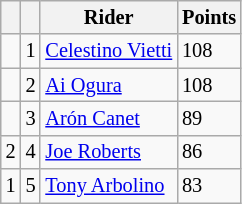<table class="wikitable" style="font-size: 85%;">
<tr>
<th></th>
<th></th>
<th>Rider</th>
<th>Points</th>
</tr>
<tr>
<td></td>
<td align=center>1</td>
<td> <a href='#'>Celestino Vietti</a></td>
<td align=left>108</td>
</tr>
<tr>
<td></td>
<td align=center>2</td>
<td> <a href='#'>Ai Ogura</a></td>
<td align=left>108</td>
</tr>
<tr>
<td></td>
<td align=center>3</td>
<td> <a href='#'>Arón Canet</a></td>
<td align=left>89</td>
</tr>
<tr>
<td> 2</td>
<td align=center>4</td>
<td> <a href='#'>Joe Roberts</a></td>
<td align=left>86</td>
</tr>
<tr>
<td> 1</td>
<td align=center>5</td>
<td> <a href='#'>Tony Arbolino</a></td>
<td align=left>83</td>
</tr>
</table>
